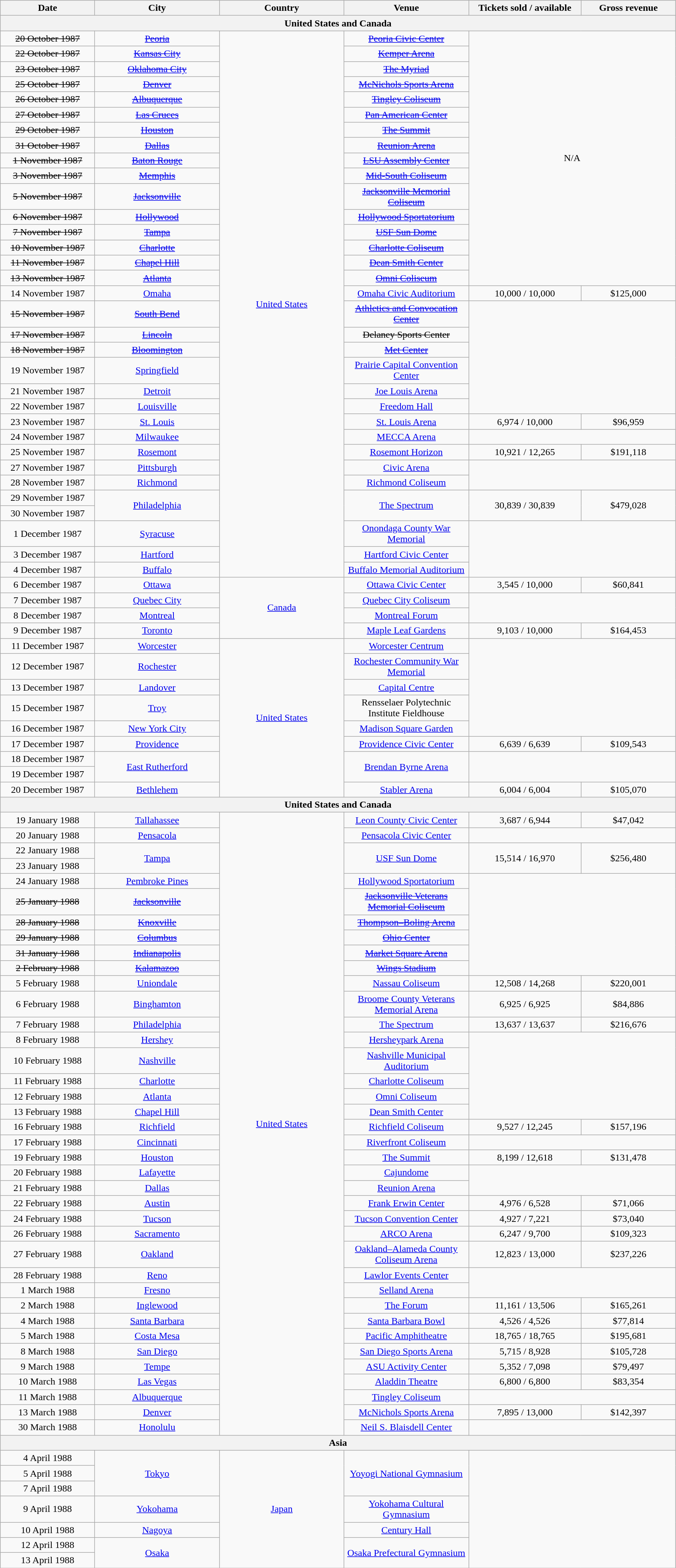<table class="wikitable" style="text-align:center;">
<tr>
<th style="width:150px;">Date</th>
<th style="width:200px;">City</th>
<th style="width:200px;">Country</th>
<th style="width:200px;">Venue</th>
<th style="width:180px;">Tickets sold / available</th>
<th style="width:150px;">Gross revenue</th>
</tr>
<tr>
<th colspan="6">United States and Canada</th>
</tr>
<tr>
<td><s>20 October 1987</s></td>
<td><a href='#'><s>Peoria</s></a></td>
<td rowspan="33"><a href='#'>United States</a></td>
<td><a href='#'><s>Peoria Civic Center</s></a></td>
<td colspan="2" rowspan="16">N/A</td>
</tr>
<tr>
<td><s>22 October 1987</s></td>
<td><a href='#'><s>Kansas City</s></a></td>
<td><a href='#'><s>Kemper Arena</s></a></td>
</tr>
<tr>
<td><s>23 October 1987</s></td>
<td><a href='#'><s>Oklahoma City</s></a></td>
<td><a href='#'><s>The Myriad</s></a></td>
</tr>
<tr>
<td><s>25 October 1987</s></td>
<td><a href='#'><s>Denver</s></a></td>
<td><a href='#'><s>McNichols Sports Arena</s></a></td>
</tr>
<tr>
<td><s>26 October 1987</s></td>
<td><a href='#'><s>Albuquerque</s></a></td>
<td><a href='#'><s>Tingley Coliseum</s></a></td>
</tr>
<tr>
<td><s>27 October 1987</s></td>
<td><a href='#'><s>Las Cruces</s></a></td>
<td><a href='#'><s>Pan American Center</s></a></td>
</tr>
<tr>
<td><s>29 October 1987</s></td>
<td><a href='#'><s>Houston</s></a></td>
<td><a href='#'><s>The Summit</s></a></td>
</tr>
<tr>
<td><s>31 October 1987</s></td>
<td><a href='#'><s>Dallas</s></a></td>
<td><a href='#'><s>Reunion Arena</s></a></td>
</tr>
<tr>
<td><s>1 November 1987</s></td>
<td><a href='#'><s>Baton Rouge</s></a></td>
<td><a href='#'><s>LSU Assembly Center</s></a></td>
</tr>
<tr>
<td><s>3 November 1987</s></td>
<td><a href='#'><s>Memphis</s></a></td>
<td><a href='#'><s>Mid-South Coliseum</s></a></td>
</tr>
<tr>
<td><s>5 November 1987</s></td>
<td><a href='#'><s>Jacksonville</s></a></td>
<td><a href='#'><s>Jacksonville Memorial Coliseum</s></a></td>
</tr>
<tr>
<td><s>6 November 1987</s></td>
<td><a href='#'><s>Hollywood</s></a></td>
<td><a href='#'><s>Hollywood Sportatorium</s></a></td>
</tr>
<tr>
<td><s>7 November 1987</s></td>
<td><a href='#'><s>Tampa</s></a></td>
<td><a href='#'><s>USF Sun Dome</s></a></td>
</tr>
<tr>
<td><s>10 November 1987</s></td>
<td><a href='#'><s>Charlotte</s></a></td>
<td><a href='#'><s>Charlotte Coliseum</s></a></td>
</tr>
<tr>
<td><s>11 November 1987</s></td>
<td><a href='#'><s>Chapel Hill</s></a></td>
<td><a href='#'><s>Dean Smith Center</s></a></td>
</tr>
<tr>
<td><s>13 November 1987</s></td>
<td><a href='#'><s>Atlanta</s></a></td>
<td><a href='#'><s>Omni Coliseum</s></a></td>
</tr>
<tr>
<td>14 November 1987</td>
<td><a href='#'>Omaha</a></td>
<td><a href='#'>Omaha Civic Auditorium</a></td>
<td>10,000 / 10,000</td>
<td>$125,000</td>
</tr>
<tr>
<td><s>15 November 1987</s></td>
<td><a href='#'><s>South Bend</s></a></td>
<td><a href='#'><s>Athletics and Convocation Center</s></a></td>
</tr>
<tr>
<td><s>17 November 1987</s></td>
<td><a href='#'><s>Lincoln</s></a></td>
<td><s>Delaney Sports Center</s></td>
</tr>
<tr>
<td><s>18 November 1987</s></td>
<td><a href='#'><s>Bloomington</s></a></td>
<td><a href='#'><s>Met Center</s></a></td>
</tr>
<tr>
<td>19 November 1987</td>
<td><a href='#'>Springfield</a></td>
<td><a href='#'>Prairie Capital Convention Center</a></td>
</tr>
<tr>
<td>21 November 1987</td>
<td><a href='#'>Detroit</a></td>
<td><a href='#'>Joe Louis Arena</a></td>
</tr>
<tr>
<td>22 November 1987</td>
<td><a href='#'>Louisville</a></td>
<td><a href='#'>Freedom Hall</a></td>
</tr>
<tr>
<td>23 November 1987</td>
<td><a href='#'>St. Louis</a></td>
<td><a href='#'>St. Louis Arena</a></td>
<td>6,974 / 10,000</td>
<td>$96,959</td>
</tr>
<tr>
<td>24 November 1987</td>
<td><a href='#'>Milwaukee</a></td>
<td><a href='#'>MECCA Arena</a></td>
</tr>
<tr>
<td>25 November 1987</td>
<td><a href='#'>Rosemont</a></td>
<td><a href='#'>Rosemont Horizon</a></td>
<td>10,921 / 12,265</td>
<td>$191,118</td>
</tr>
<tr>
<td>27 November 1987</td>
<td><a href='#'>Pittsburgh</a></td>
<td><a href='#'>Civic Arena</a></td>
</tr>
<tr>
<td>28 November 1987</td>
<td><a href='#'>Richmond</a></td>
<td><a href='#'>Richmond Coliseum</a></td>
</tr>
<tr>
<td>29 November 1987</td>
<td rowspan="2"><a href='#'>Philadelphia</a></td>
<td rowspan="2"><a href='#'>The Spectrum</a></td>
<td rowspan="2">30,839 / 30,839</td>
<td rowspan="2">$479,028</td>
</tr>
<tr>
<td>30 November 1987</td>
</tr>
<tr>
<td>1 December 1987</td>
<td><a href='#'>Syracuse</a></td>
<td><a href='#'>Onondaga County War Memorial</a></td>
</tr>
<tr>
<td>3 December 1987</td>
<td><a href='#'>Hartford</a></td>
<td><a href='#'>Hartford Civic Center</a></td>
</tr>
<tr>
<td>4 December 1987</td>
<td><a href='#'>Buffalo</a></td>
<td><a href='#'>Buffalo Memorial Auditorium</a></td>
</tr>
<tr>
<td>6 December 1987</td>
<td><a href='#'>Ottawa</a></td>
<td rowspan="4"><a href='#'>Canada</a></td>
<td><a href='#'>Ottawa Civic Center</a></td>
<td>3,545 / 10,000</td>
<td>$60,841</td>
</tr>
<tr>
<td>7 December 1987</td>
<td><a href='#'>Quebec City</a></td>
<td><a href='#'>Quebec City Coliseum</a></td>
</tr>
<tr>
<td>8 December 1987</td>
<td><a href='#'>Montreal</a></td>
<td><a href='#'>Montreal Forum</a></td>
</tr>
<tr>
<td>9 December 1987</td>
<td><a href='#'>Toronto</a></td>
<td><a href='#'>Maple Leaf Gardens</a></td>
<td>9,103 / 10,000</td>
<td>$164,453</td>
</tr>
<tr>
<td>11 December 1987</td>
<td><a href='#'>Worcester</a></td>
<td rowspan="9"><a href='#'>United States</a></td>
<td><a href='#'>Worcester Centrum</a></td>
</tr>
<tr>
<td>12 December 1987</td>
<td><a href='#'>Rochester</a></td>
<td><a href='#'>Rochester Community War Memorial</a></td>
</tr>
<tr>
<td>13 December 1987</td>
<td><a href='#'>Landover</a></td>
<td><a href='#'>Capital Centre</a></td>
</tr>
<tr>
<td>15 December 1987</td>
<td><a href='#'>Troy</a></td>
<td>Rensselaer Polytechnic Institute Fieldhouse</td>
</tr>
<tr>
<td>16 December 1987</td>
<td><a href='#'>New York City</a></td>
<td><a href='#'>Madison Square Garden</a></td>
</tr>
<tr>
<td>17 December 1987</td>
<td><a href='#'>Providence</a></td>
<td><a href='#'>Providence Civic Center</a></td>
<td>6,639 / 6,639</td>
<td>$109,543</td>
</tr>
<tr>
<td>18 December 1987</td>
<td rowspan="2"><a href='#'>East Rutherford</a></td>
<td rowspan="2"><a href='#'>Brendan Byrne Arena</a></td>
</tr>
<tr>
<td>19 December 1987</td>
</tr>
<tr>
<td>20 December 1987</td>
<td><a href='#'>Bethlehem</a></td>
<td><a href='#'>Stabler Arena</a></td>
<td>6,004 / 6,004</td>
<td>$105,070</td>
</tr>
<tr>
<th colspan="6">United States and Canada</th>
</tr>
<tr>
<td>19 January 1988</td>
<td><a href='#'>Tallahassee</a></td>
<td rowspan="38"><a href='#'>United States</a></td>
<td><a href='#'>Leon County Civic Center</a></td>
<td>3,687 / 6,944</td>
<td>$47,042</td>
</tr>
<tr>
<td>20 January 1988</td>
<td><a href='#'>Pensacola</a></td>
<td><a href='#'>Pensacola Civic Center</a></td>
</tr>
<tr>
<td>22 January 1988</td>
<td rowspan="2"><a href='#'>Tampa</a></td>
<td rowspan="2"><a href='#'>USF Sun Dome</a></td>
<td rowspan="2">15,514 / 16,970</td>
<td rowspan="2">$256,480</td>
</tr>
<tr>
<td>23 January 1988</td>
</tr>
<tr>
<td>24 January 1988</td>
<td><a href='#'>Pembroke Pines</a></td>
<td><a href='#'>Hollywood Sportatorium</a></td>
</tr>
<tr>
<td><s>25 January 1988</s></td>
<td><a href='#'><s>Jacksonville</s></a></td>
<td><a href='#'><s>Jacksonville Veterans Memorial Coliseum</s></a></td>
</tr>
<tr>
<td><s>28 January 1988</s></td>
<td><a href='#'><s>Knoxville</s></a></td>
<td><a href='#'><s>Thompson–Boling Arena</s></a></td>
</tr>
<tr>
<td><s>29 January 1988</s></td>
<td><a href='#'><s>Columbus</s></a></td>
<td><a href='#'><s>Ohio Center</s></a></td>
</tr>
<tr>
<td><s>31 January 1988</s></td>
<td><a href='#'><s>Indianapolis</s></a></td>
<td><a href='#'><s>Market Square Arena</s></a></td>
</tr>
<tr>
<td><s>2 February 1988</s></td>
<td><a href='#'><s>Kalamazoo</s></a></td>
<td><a href='#'><s>Wings Stadium</s></a></td>
</tr>
<tr>
<td>5 February 1988</td>
<td><a href='#'>Uniondale</a></td>
<td><a href='#'>Nassau Coliseum</a></td>
<td>12,508 / 14,268</td>
<td>$220,001</td>
</tr>
<tr>
<td>6 February 1988</td>
<td><a href='#'>Binghamton</a></td>
<td><a href='#'>Broome County Veterans Memorial Arena</a></td>
<td>6,925 / 6,925</td>
<td>$84,886</td>
</tr>
<tr>
<td>7 February 1988</td>
<td><a href='#'>Philadelphia</a></td>
<td><a href='#'>The Spectrum</a></td>
<td>13,637 / 13,637</td>
<td>$216,676</td>
</tr>
<tr>
<td>8 February 1988</td>
<td><a href='#'>Hershey</a></td>
<td><a href='#'>Hersheypark Arena</a></td>
</tr>
<tr>
<td>10 February 1988</td>
<td><a href='#'>Nashville</a></td>
<td><a href='#'>Nashville Municipal Auditorium</a></td>
</tr>
<tr>
<td>11 February 1988</td>
<td><a href='#'>Charlotte</a></td>
<td><a href='#'>Charlotte Coliseum</a></td>
</tr>
<tr>
<td>12 February 1988</td>
<td><a href='#'>Atlanta</a></td>
<td><a href='#'>Omni Coliseum</a></td>
</tr>
<tr>
<td>13 February 1988</td>
<td><a href='#'>Chapel Hill</a></td>
<td><a href='#'>Dean Smith Center</a></td>
</tr>
<tr>
<td>16 February 1988</td>
<td><a href='#'>Richfield</a></td>
<td><a href='#'>Richfield Coliseum</a></td>
<td>9,527 / 12,245</td>
<td>$157,196</td>
</tr>
<tr>
<td>17 February 1988</td>
<td><a href='#'>Cincinnati</a></td>
<td><a href='#'>Riverfront Coliseum</a></td>
</tr>
<tr>
<td>19 February 1988</td>
<td><a href='#'>Houston</a></td>
<td><a href='#'>The Summit</a></td>
<td>8,199 / 12,618</td>
<td>$131,478</td>
</tr>
<tr>
<td>20 February 1988</td>
<td><a href='#'>Lafayette</a></td>
<td><a href='#'>Cajundome</a></td>
</tr>
<tr>
<td>21 February 1988</td>
<td><a href='#'>Dallas</a></td>
<td><a href='#'>Reunion Arena</a></td>
</tr>
<tr>
<td>22 February 1988</td>
<td><a href='#'>Austin</a></td>
<td><a href='#'>Frank Erwin Center</a></td>
<td>4,976 / 6,528</td>
<td>$71,066</td>
</tr>
<tr>
<td>24 February 1988</td>
<td><a href='#'>Tucson</a></td>
<td><a href='#'>Tucson Convention Center</a></td>
<td>4,927 / 7,221</td>
<td>$73,040</td>
</tr>
<tr>
<td>26 February 1988</td>
<td><a href='#'>Sacramento</a></td>
<td><a href='#'>ARCO Arena</a></td>
<td>6,247 / 9,700</td>
<td>$109,323</td>
</tr>
<tr>
<td>27 February 1988</td>
<td><a href='#'>Oakland</a></td>
<td><a href='#'>Oakland–Alameda County Coliseum Arena</a></td>
<td>12,823 / 13,000</td>
<td>$237,226</td>
</tr>
<tr>
<td>28 February 1988</td>
<td><a href='#'>Reno</a></td>
<td><a href='#'>Lawlor Events Center</a></td>
</tr>
<tr>
<td>1 March 1988</td>
<td><a href='#'>Fresno</a></td>
<td><a href='#'>Selland Arena</a></td>
</tr>
<tr>
<td>2 March 1988</td>
<td><a href='#'>Inglewood</a></td>
<td><a href='#'>The Forum</a></td>
<td>11,161 / 13,506</td>
<td>$165,261</td>
</tr>
<tr>
<td>4 March 1988</td>
<td><a href='#'>Santa Barbara</a></td>
<td><a href='#'>Santa Barbara Bowl</a></td>
<td>4,526 / 4,526</td>
<td>$77,814</td>
</tr>
<tr>
<td>5 March 1988</td>
<td><a href='#'>Costa Mesa</a></td>
<td><a href='#'>Pacific Amphitheatre</a></td>
<td>18,765 / 18,765</td>
<td>$195,681</td>
</tr>
<tr>
<td>8 March 1988</td>
<td><a href='#'>San Diego</a></td>
<td><a href='#'>San Diego Sports Arena</a></td>
<td>5,715 / 8,928</td>
<td>$105,728</td>
</tr>
<tr>
<td>9 March 1988</td>
<td><a href='#'>Tempe</a></td>
<td><a href='#'>ASU Activity Center</a></td>
<td>5,352 / 7,098</td>
<td>$79,497</td>
</tr>
<tr>
<td>10 March 1988</td>
<td><a href='#'>Las Vegas</a></td>
<td><a href='#'>Aladdin Theatre</a></td>
<td>6,800 / 6,800</td>
<td>$83,354</td>
</tr>
<tr>
<td>11 March 1988</td>
<td><a href='#'>Albuquerque</a></td>
<td><a href='#'>Tingley Coliseum</a></td>
</tr>
<tr>
<td>13 March 1988</td>
<td><a href='#'>Denver</a></td>
<td><a href='#'>McNichols Sports Arena</a></td>
<td>7,895 / 13,000</td>
<td>$142,397</td>
</tr>
<tr>
<td>30 March 1988</td>
<td><a href='#'>Honolulu</a></td>
<td><a href='#'>Neil S. Blaisdell Center</a></td>
</tr>
<tr>
<th colspan="6">Asia</th>
</tr>
<tr>
<td>4 April 1988</td>
<td rowspan="3"><a href='#'>Tokyo</a></td>
<td rowspan="7"><a href='#'>Japan</a></td>
<td rowspan="3"><a href='#'>Yoyogi National Gymnasium</a></td>
</tr>
<tr>
<td>5 April 1988</td>
</tr>
<tr>
<td>7 April 1988</td>
</tr>
<tr>
<td>9 April 1988</td>
<td><a href='#'>Yokohama</a></td>
<td><a href='#'>Yokohama Cultural Gymnasium</a></td>
</tr>
<tr>
<td>10 April 1988</td>
<td><a href='#'>Nagoya</a></td>
<td><a href='#'>Century Hall</a></td>
</tr>
<tr>
<td>12 April 1988</td>
<td rowspan="2"><a href='#'>Osaka</a></td>
<td rowspan="2"><a href='#'>Osaka Prefectural Gymnasium</a></td>
</tr>
<tr>
<td>13 April 1988</td>
</tr>
</table>
